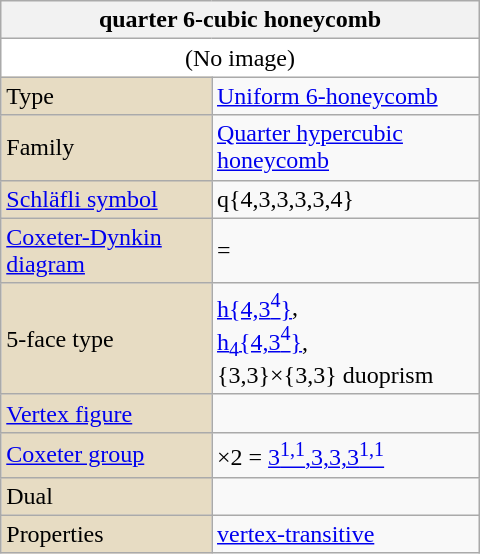<table class="wikitable" align="right" style="margin-left:10px" width="320">
<tr>
<th bgcolor=#e7dcc3 colspan=2>quarter 6-cubic honeycomb</th>
</tr>
<tr>
<td bgcolor=#ffffff align=center colspan=2>(No image)</td>
</tr>
<tr>
<td bgcolor=#e7dcc3>Type</td>
<td><a href='#'>Uniform 6-honeycomb</a></td>
</tr>
<tr>
<td bgcolor=#e7dcc3>Family</td>
<td><a href='#'>Quarter hypercubic honeycomb</a></td>
</tr>
<tr>
<td bgcolor=#e7dcc3><a href='#'>Schläfli symbol</a></td>
<td>q{4,3,3,3,3,4}</td>
</tr>
<tr>
<td bgcolor=#e7dcc3><a href='#'>Coxeter-Dynkin diagram</a></td>
<td> = </td>
</tr>
<tr>
<td bgcolor=#e7dcc3>5-face type</td>
<td><a href='#'>h{4,3<sup>4</sup>}</a>, <br><a href='#'>h<sub>4</sub>{4,3<sup>4</sup>}</a>, <br>{3,3}×{3,3} duoprism</td>
</tr>
<tr>
<td bgcolor=#e7dcc3><a href='#'>Vertex figure</a></td>
<td></td>
</tr>
<tr>
<td bgcolor=#e7dcc3><a href='#'>Coxeter group</a></td>
<td>×2 = <a href='#'>3<sup>1,1</sup>,3,3,3<sup>1,1</sup></a></td>
</tr>
<tr>
<td bgcolor=#e7dcc3>Dual</td>
<td></td>
</tr>
<tr>
<td bgcolor=#e7dcc3>Properties</td>
<td><a href='#'>vertex-transitive</a></td>
</tr>
</table>
